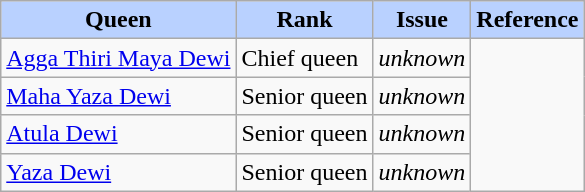<table class="wikitable">
<tr>
<th style="background-color:#B9D1FF">Queen</th>
<th style="background-color:#B9D1FF">Rank</th>
<th style="background-color:#B9D1FF">Issue</th>
<th style="background-color:#B9D1FF">Reference</th>
</tr>
<tr>
<td><a href='#'>Agga Thiri Maya Dewi</a></td>
<td>Chief queen</td>
<td><em>unknown</em></td>
<td rowspan=4></td>
</tr>
<tr>
<td><a href='#'>Maha Yaza Dewi</a></td>
<td>Senior queen</td>
<td><em>unknown</em></td>
</tr>
<tr>
<td><a href='#'>Atula Dewi</a></td>
<td>Senior queen</td>
<td><em>unknown</em></td>
</tr>
<tr>
<td><a href='#'>Yaza Dewi</a></td>
<td>Senior queen</td>
<td><em>unknown</em></td>
</tr>
</table>
